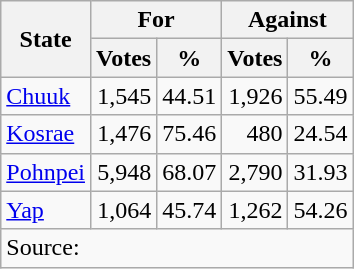<table class=wikitable style=text-align:right>
<tr>
<th rowspan=2>State</th>
<th colspan=2>For</th>
<th colspan=2>Against</th>
</tr>
<tr>
<th>Votes</th>
<th>%</th>
<th>Votes</th>
<th>%</th>
</tr>
<tr>
<td align=left><a href='#'>Chuuk</a></td>
<td>1,545</td>
<td>44.51</td>
<td>1,926</td>
<td>55.49</td>
</tr>
<tr>
<td align=left><a href='#'>Kosrae</a></td>
<td>1,476</td>
<td>75.46</td>
<td>480</td>
<td>24.54</td>
</tr>
<tr>
<td align=left><a href='#'>Pohnpei</a></td>
<td>5,948</td>
<td>68.07</td>
<td>2,790</td>
<td>31.93</td>
</tr>
<tr>
<td align=left><a href='#'>Yap</a></td>
<td>1,064</td>
<td>45.74</td>
<td>1,262</td>
<td>54.26</td>
</tr>
<tr>
<td align=left colspan=5>Source: </td>
</tr>
</table>
